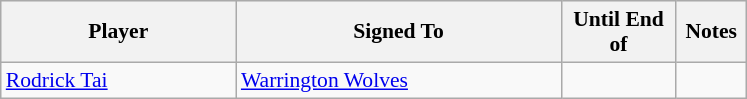<table class="wikitable" style="font-size:90%">
<tr style="background:#efefef;">
<th style="width:150px;">Player</th>
<th style="width:210px;">Signed To</th>
<th style="width:70px;">Until End of</th>
<th style="width:40px;">Notes</th>
</tr>
<tr>
<td><a href='#'>Rodrick Tai</a></td>
<td><a href='#'>Warrington Wolves</a></td>
<td></td>
<td></td>
</tr>
</table>
